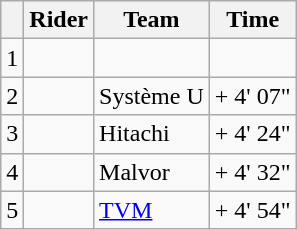<table class="wikitable">
<tr>
<th></th>
<th>Rider</th>
<th>Team</th>
<th>Time</th>
</tr>
<tr>
<td>1</td>
<td>  </td>
<td></td>
<td align=right></td>
</tr>
<tr>
<td>2</td>
<td> </td>
<td>Système U</td>
<td align=right>+ 4' 07"</td>
</tr>
<tr>
<td>3</td>
<td></td>
<td>Hitachi</td>
<td align=right>+ 4' 24"</td>
</tr>
<tr>
<td>4</td>
<td></td>
<td>Malvor</td>
<td align=right>+ 4' 32"</td>
</tr>
<tr>
<td>5</td>
<td></td>
<td><a href='#'>TVM</a></td>
<td align=right>+ 4' 54"</td>
</tr>
</table>
